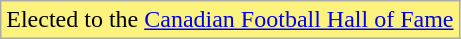<table class="wikitable">
<tr>
<td style="background:#FCF27E;">Elected to the <a href='#'>Canadian Football Hall of Fame</a></td>
</tr>
</table>
